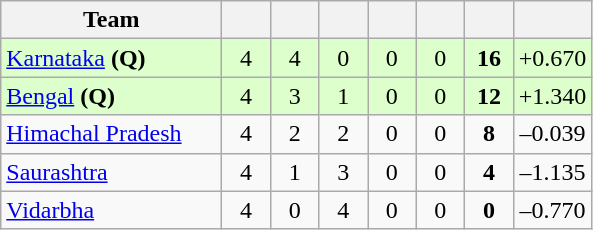<table class="wikitable" style="text-align:center">
<tr>
<th style="width:140px;">Team</th>
<th style="width:25px;"></th>
<th style="width:25px;"></th>
<th style="width:25px;"></th>
<th style="width:25px;"></th>
<th style="width:25px;"></th>
<th style="width:25px;"></th>
<th style="width:40px;"></th>
</tr>
<tr style="background:#dfc;">
<td style="text-align:left"><a href='#'>Karnataka</a> <strong>(Q)</strong></td>
<td>4</td>
<td>4</td>
<td>0</td>
<td>0</td>
<td>0</td>
<td><strong>16</strong></td>
<td>+0.670</td>
</tr>
<tr style="background:#dfc;">
<td style="text-align:left"><a href='#'>Bengal</a> <strong>(Q)</strong></td>
<td>4</td>
<td>3</td>
<td>1</td>
<td>0</td>
<td>0</td>
<td><strong>12</strong></td>
<td>+1.340</td>
</tr>
<tr>
<td style="text-align:left"><a href='#'>Himachal Pradesh</a></td>
<td>4</td>
<td>2</td>
<td>2</td>
<td>0</td>
<td>0</td>
<td><strong>8</strong></td>
<td>–0.039</td>
</tr>
<tr>
<td style="text-align:left"><a href='#'>Saurashtra</a></td>
<td>4</td>
<td>1</td>
<td>3</td>
<td>0</td>
<td>0</td>
<td><strong>4</strong></td>
<td>–1.135</td>
</tr>
<tr>
<td style="text-align:left"><a href='#'>Vidarbha</a></td>
<td>4</td>
<td>0</td>
<td>4</td>
<td>0</td>
<td>0</td>
<td><strong>0</strong></td>
<td>–0.770</td>
</tr>
</table>
